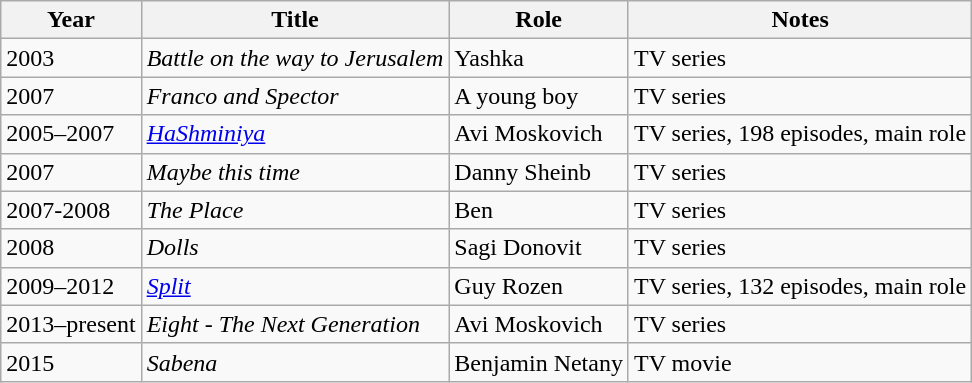<table class="wikitable sortable">
<tr>
<th>Year</th>
<th>Title</th>
<th>Role</th>
<th>Notes</th>
</tr>
<tr>
<td>2003</td>
<td><em>Battle on the way to Jerusalem</em></td>
<td>Yashka</td>
<td>TV series</td>
</tr>
<tr>
<td>2007</td>
<td><em>Franco and Spector</em></td>
<td>A young boy</td>
<td>TV series</td>
</tr>
<tr>
<td>2005–2007</td>
<td><em><a href='#'>HaShminiya</a></em></td>
<td>Avi Moskovich</td>
<td>TV series, 198 episodes, main role</td>
</tr>
<tr>
<td>2007</td>
<td><em>Maybe this time</em></td>
<td>Danny Sheinb</td>
<td>TV series</td>
</tr>
<tr>
<td>2007-2008</td>
<td><em>The Place</em></td>
<td>Ben</td>
<td>TV series</td>
</tr>
<tr>
<td>2008</td>
<td><em>Dolls</em></td>
<td>Sagi Donovit</td>
<td>TV series</td>
</tr>
<tr>
<td>2009–2012</td>
<td><em><a href='#'>Split</a></em></td>
<td>Guy Rozen</td>
<td>TV series, 132 episodes, main role</td>
</tr>
<tr>
<td>2013–present</td>
<td><em>Eight - The Next Generation</em></td>
<td>Avi Moskovich</td>
<td>TV series</td>
</tr>
<tr>
<td>2015</td>
<td><em>Sabena</em></td>
<td>Benjamin Netany</td>
<td>TV movie</td>
</tr>
</table>
